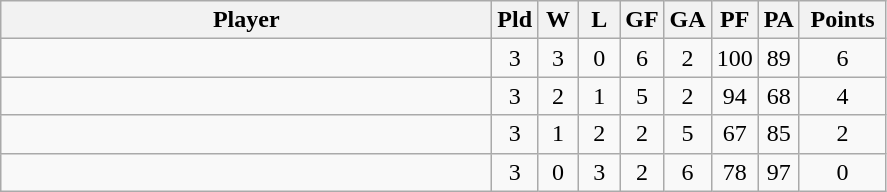<table class=wikitable style="text-align:center">
<tr>
<th width=320>Player</th>
<th width=20>Pld</th>
<th width=20>W</th>
<th width=20>L</th>
<th width=20>GF</th>
<th width=20>GA</th>
<th width=20>PF</th>
<th width=20>PA</th>
<th width=50>Points</th>
</tr>
<tr>
<td align=left></td>
<td>3</td>
<td>3</td>
<td>0</td>
<td>6</td>
<td>2</td>
<td>100</td>
<td>89</td>
<td>6</td>
</tr>
<tr>
<td align=left></td>
<td>3</td>
<td>2</td>
<td>1</td>
<td>5</td>
<td>2</td>
<td>94</td>
<td>68</td>
<td>4</td>
</tr>
<tr>
<td align=left></td>
<td>3</td>
<td>1</td>
<td>2</td>
<td>2</td>
<td>5</td>
<td>67</td>
<td>85</td>
<td>2</td>
</tr>
<tr>
<td align=left></td>
<td>3</td>
<td>0</td>
<td>3</td>
<td>2</td>
<td>6</td>
<td>78</td>
<td>97</td>
<td>0</td>
</tr>
</table>
